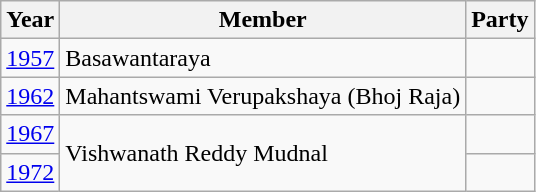<table class="wikitable sortable">
<tr>
<th>Year</th>
<th>Member</th>
<th colspan="2">Party</th>
</tr>
<tr>
<td><a href='#'>1957</a></td>
<td>Basawantaraya</td>
<td></td>
</tr>
<tr>
<td><a href='#'>1962</a></td>
<td>Mahantswami Verupakshaya (Bhoj Raja)</td>
<td></td>
</tr>
<tr>
<td><a href='#'>1967</a></td>
<td rowspan=2>Vishwanath Reddy Mudnal</td>
<td></td>
</tr>
<tr>
<td><a href='#'>1972</a></td>
</tr>
</table>
